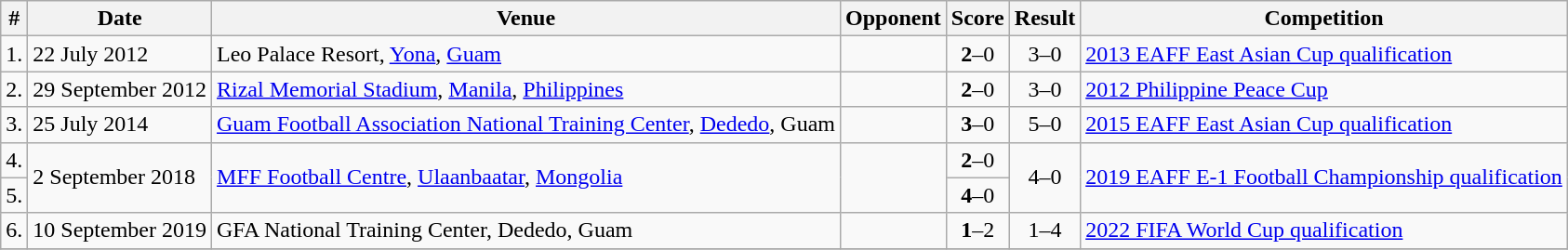<table class="wikitable">
<tr>
<th>#</th>
<th>Date</th>
<th>Venue</th>
<th>Opponent</th>
<th>Score</th>
<th>Result</th>
<th>Competition</th>
</tr>
<tr>
<td>1.</td>
<td>22 July 2012</td>
<td>Leo Palace Resort, <a href='#'>Yona</a>, <a href='#'>Guam</a></td>
<td></td>
<td style="text-align:center;"><strong>2</strong>–0</td>
<td style="text-align:center;">3–0</td>
<td><a href='#'>2013 EAFF East Asian Cup qualification</a></td>
</tr>
<tr>
<td>2.</td>
<td>29 September 2012</td>
<td><a href='#'>Rizal Memorial Stadium</a>, <a href='#'>Manila</a>, <a href='#'>Philippines</a></td>
<td></td>
<td style="text-align:center;"><strong>2</strong>–0</td>
<td style="text-align:center;">3–0</td>
<td><a href='#'>2012 Philippine Peace Cup</a></td>
</tr>
<tr>
<td>3.</td>
<td>25 July 2014</td>
<td><a href='#'>Guam Football Association National Training Center</a>, <a href='#'>Dededo</a>, Guam</td>
<td></td>
<td align=center><strong>3</strong>–0</td>
<td align=center>5–0</td>
<td><a href='#'>2015 EAFF East Asian Cup qualification</a></td>
</tr>
<tr>
<td>4.</td>
<td rowspan=2>2 September 2018</td>
<td rowspan=2><a href='#'>MFF Football Centre</a>, <a href='#'>Ulaanbaatar</a>, <a href='#'>Mongolia</a></td>
<td rowspan=2></td>
<td style="text-align:center;"><strong>2</strong>–0</td>
<td rowspan=2 style="text-align:center;">4–0</td>
<td rowspan=2><a href='#'>2019 EAFF E-1 Football Championship qualification</a></td>
</tr>
<tr>
<td>5.</td>
<td style="text-align:center;"><strong>4</strong>–0</td>
</tr>
<tr>
<td>6.</td>
<td>10 September 2019</td>
<td>GFA National Training Center, Dededo, Guam</td>
<td></td>
<td align=center><strong>1</strong>–2</td>
<td align=center>1–4</td>
<td><a href='#'>2022 FIFA World Cup qualification</a></td>
</tr>
<tr>
</tr>
</table>
